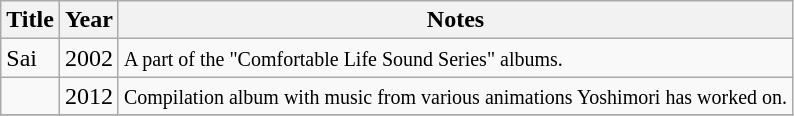<table class="wikitable">
<tr>
<th>Title</th>
<th>Year</th>
<th>Notes</th>
</tr>
<tr>
<td>Sai</td>
<td>2002</td>
<td><small>A part of the "Comfortable Life Sound Series" albums.</small></td>
</tr>
<tr>
<td><em></em></td>
<td style="text-align:center;">2012</td>
<td><small>Compilation album with music from various animations Yoshimori has worked on.</small></td>
</tr>
<tr>
</tr>
</table>
